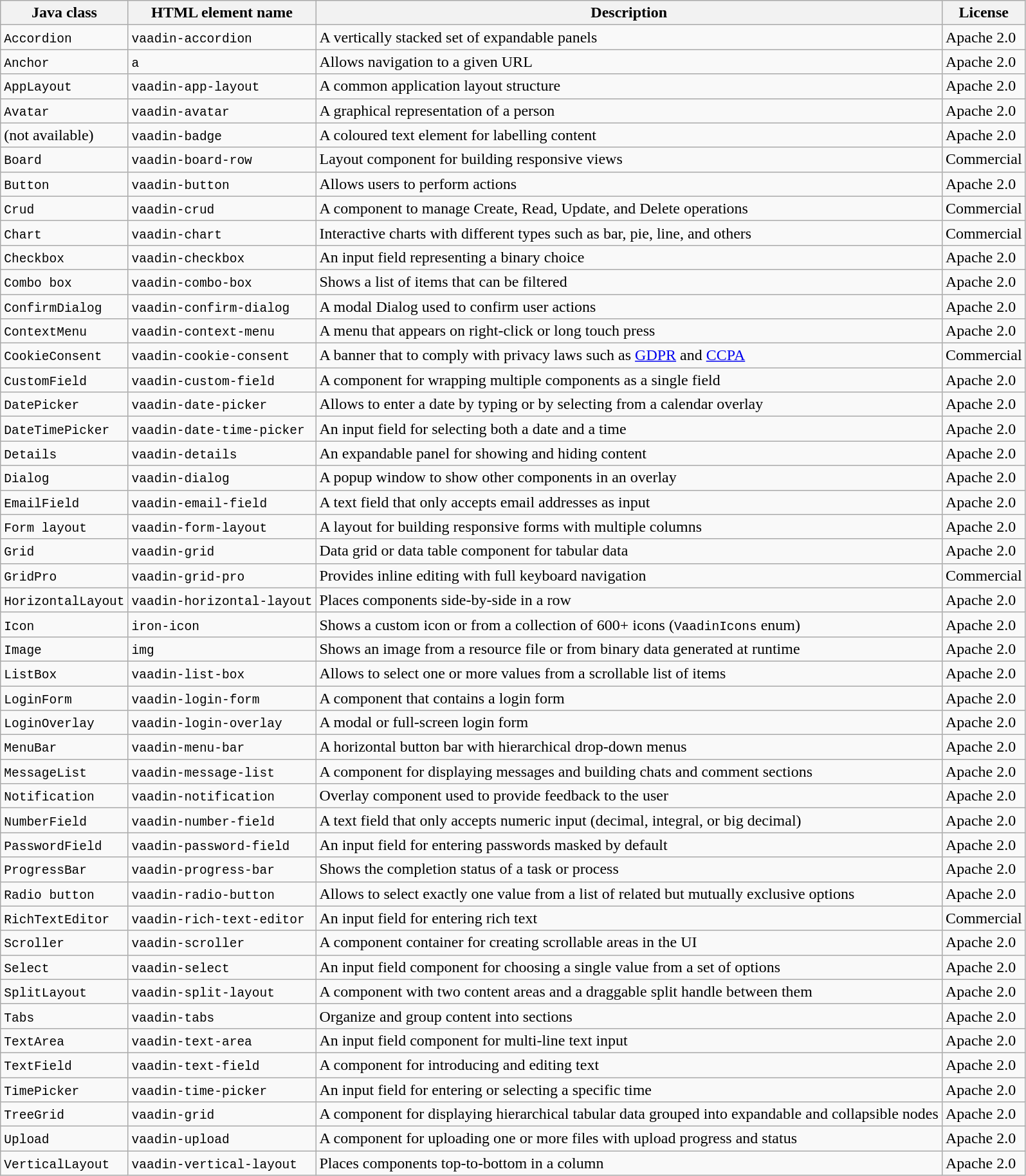<table class="wikitable sortable mw-collapsible">
<tr>
<th>Java class</th>
<th>HTML element name</th>
<th>Description</th>
<th>License</th>
</tr>
<tr>
<td><code>Accordion</code></td>
<td><code>vaadin-accordion</code></td>
<td>A vertically stacked set of expandable panels</td>
<td>Apache 2.0</td>
</tr>
<tr>
<td><code>Anchor</code></td>
<td><code>a</code></td>
<td>Allows navigation to a given URL</td>
<td>Apache 2.0</td>
</tr>
<tr>
<td><code>AppLayout</code></td>
<td><code>vaadin-app-layout</code></td>
<td>A common application layout structure</td>
<td>Apache 2.0</td>
</tr>
<tr>
<td><code>Avatar</code></td>
<td><code>vaadin-avatar</code></td>
<td>A graphical representation of a person</td>
<td>Apache 2.0</td>
</tr>
<tr>
<td>(not available)</td>
<td><code>vaadin-badge</code></td>
<td>A coloured text element for labelling content</td>
<td>Apache 2.0</td>
</tr>
<tr>
<td><code>Board</code></td>
<td><code>vaadin-board-row</code></td>
<td>Layout component for building responsive views</td>
<td>Commercial</td>
</tr>
<tr>
<td><code>Button</code></td>
<td><code>vaadin-button</code></td>
<td>Allows users to perform actions</td>
<td>Apache 2.0</td>
</tr>
<tr>
<td><code>Crud</code></td>
<td><code>vaadin-crud</code></td>
<td>A component to manage Create, Read, Update, and Delete operations</td>
<td>Commercial</td>
</tr>
<tr>
<td><code>Chart</code></td>
<td><code>vaadin-chart</code></td>
<td>Interactive charts with different types such as bar, pie, line, and others</td>
<td>Commercial</td>
</tr>
<tr>
<td><code>Checkbox</code></td>
<td><code>vaadin-checkbox</code></td>
<td>An input field representing a binary choice</td>
<td>Apache 2.0</td>
</tr>
<tr>
<td><code>Combo box</code></td>
<td><code>vaadin-combo-box</code></td>
<td>Shows a list of items that can be filtered</td>
<td>Apache 2.0</td>
</tr>
<tr>
<td><code>ConfirmDialog</code></td>
<td><code>vaadin-confirm-dialog</code></td>
<td>A modal Dialog used to confirm user actions</td>
<td>Apache 2.0</td>
</tr>
<tr>
<td><code>ContextMenu</code></td>
<td><code>vaadin-context-menu</code></td>
<td>A menu that appears on right-click or long touch press</td>
<td>Apache 2.0</td>
</tr>
<tr>
<td><code>CookieConsent</code></td>
<td><code>vaadin-cookie-consent</code></td>
<td>A banner that to comply with privacy laws such as <a href='#'>GDPR</a> and <a href='#'>CCPA</a></td>
<td>Commercial</td>
</tr>
<tr>
<td><code>CustomField</code></td>
<td><code>vaadin-custom-field</code></td>
<td>A component for wrapping multiple components as a single field</td>
<td>Apache 2.0</td>
</tr>
<tr>
<td><code>DatePicker</code></td>
<td><code>vaadin-date-picker</code></td>
<td>Allows to enter a date by typing or by selecting from a calendar overlay</td>
<td>Apache 2.0</td>
</tr>
<tr>
<td><code>DateTimePicker</code></td>
<td><code>vaadin-date-time-picker</code></td>
<td>An input field for selecting both a date and a time</td>
<td>Apache 2.0</td>
</tr>
<tr>
<td><code>Details</code></td>
<td><code>vaadin-details</code></td>
<td>An expandable panel for showing and hiding content</td>
<td>Apache 2.0</td>
</tr>
<tr>
<td><code>Dialog</code><td><code>vaadin-dialog</code></td></td>
<td>A popup window to show other components in an overlay</td>
<td>Apache 2.0</td>
</tr>
<tr>
<td><code>EmailField</code></td>
<td><code>vaadin-email-field</code></td>
<td>A text field that only accepts email addresses as input</td>
<td>Apache 2.0</td>
</tr>
<tr>
<td><code>Form layout</code></td>
<td><code>vaadin-form-layout</code></td>
<td>A layout for building responsive forms with multiple columns</td>
<td>Apache 2.0</td>
</tr>
<tr>
<td><code>Grid</code></td>
<td><code>vaadin-grid</code></td>
<td>Data grid or data table component for tabular data</td>
<td>Apache 2.0</td>
</tr>
<tr>
<td><code>GridPro</code></td>
<td><code>vaadin-grid-pro</code></td>
<td>Provides inline editing with full keyboard navigation</td>
<td>Commercial</td>
</tr>
<tr>
<td><code>HorizontalLayout</code></td>
<td><code>vaadin-horizontal-layout</code></td>
<td>Places components side-by-side in a row</td>
<td>Apache 2.0</td>
</tr>
<tr>
<td><code>Icon</code></td>
<td><code>iron-icon</code></td>
<td>Shows a custom icon or from a collection of 600+ icons (<code>VaadinIcons</code> enum)</td>
<td>Apache 2.0</td>
</tr>
<tr>
<td><code>Image</code></td>
<td><code>img</code></td>
<td>Shows an image from a resource file or from binary data generated at runtime</td>
<td>Apache 2.0</td>
</tr>
<tr>
<td><code>ListBox</code></td>
<td><code>vaadin-list-box</code></td>
<td>Allows to select one or more values from a scrollable list of items</td>
<td>Apache 2.0</td>
</tr>
<tr>
<td><code>LoginForm</code></td>
<td><code>vaadin-login-form</code></td>
<td>A component that contains a login form</td>
<td>Apache 2.0</td>
</tr>
<tr>
<td><code>LoginOverlay</code></td>
<td><code>vaadin-login-overlay</code></td>
<td>A modal or full-screen login form</td>
<td>Apache 2.0</td>
</tr>
<tr>
<td><code>MenuBar</code></td>
<td><code>vaadin-menu-bar</code></td>
<td>A horizontal button bar with hierarchical drop-down menus</td>
<td>Apache 2.0</td>
</tr>
<tr>
<td><code>MessageList</code></td>
<td><code>vaadin-message-list</code></td>
<td>A component for displaying messages and building chats and comment sections</td>
<td>Apache 2.0<tr><td><code>Notification</code></td><td><code>vaadin-notification</code></td><td>Overlay component used to provide feedback to the user</td><td>Apache 2.0</td></tr></td>
</tr>
<tr>
<td><code>NumberField</code></td>
<td><code>vaadin-number-field</code></td>
<td>A text field that only accepts numeric input (decimal, integral, or big decimal)</td>
<td>Apache 2.0</td>
</tr>
<tr>
<td><code>PasswordField</code></td>
<td><code>vaadin-password-field</code></td>
<td>An input field for entering passwords masked by default</td>
<td>Apache 2.0</td>
</tr>
<tr>
<td><code>ProgressBar</code></td>
<td><code>vaadin-progress-bar</code></td>
<td>Shows the completion status of a task or process</td>
<td>Apache 2.0</td>
</tr>
<tr>
<td><code>Radio button</code></td>
<td><code>vaadin-radio-button</code></td>
<td>Allows to select exactly one value from a list of related but mutually exclusive options</td>
<td>Apache 2.0</td>
</tr>
<tr>
<td><code>RichTextEditor</code></td>
<td><code>vaadin-rich-text-editor</code></td>
<td>An input field for entering rich text</td>
<td>Commercial</td>
</tr>
<tr>
<td><code>Scroller</code></td>
<td><code>vaadin-scroller</code></td>
<td>A component container for creating scrollable areas in the UI</td>
<td>Apache 2.0</td>
</tr>
<tr>
<td><code>Select</code></td>
<td><code>vaadin-select</code></td>
<td>An input field component for choosing a single value from a set of options</td>
<td>Apache 2.0</td>
</tr>
<tr>
<td><code>SplitLayout</code></td>
<td><code>vaadin-split-layout</code></td>
<td>A component with two content areas and a draggable split handle between them</td>
<td>Apache 2.0</td>
</tr>
<tr>
<td><code>Tabs</code></td>
<td><code>vaadin-tabs</code></td>
<td>Organize and group content into sections</td>
<td>Apache 2.0</td>
</tr>
<tr>
<td><code>TextArea</code></td>
<td><code>vaadin-text-area</code></td>
<td>An input field component for multi-line text input</td>
<td>Apache 2.0</td>
</tr>
<tr>
<td><code>TextField</code></td>
<td><code>vaadin-text-field</code></td>
<td>A component for introducing and editing text</td>
<td>Apache 2.0</td>
</tr>
<tr>
<td><code>TimePicker</code></td>
<td><code>vaadin-time-picker</code></td>
<td>An input field for entering or selecting a specific time</td>
<td>Apache 2.0</td>
</tr>
<tr>
<td><code>TreeGrid</code></td>
<td><code>vaadin-grid</code></td>
<td>A component for displaying hierarchical tabular data grouped into expandable and collapsible nodes</td>
<td>Apache 2.0<tr><td><code>Upload</code></td><td><code>vaadin-upload</code></td><td>A component for uploading one or more files with upload progress and status</td><td>Apache 2.0</td></tr></td>
</tr>
<tr>
<td><code>VerticalLayout</code></td>
<td><code>vaadin-vertical-layout</code></td>
<td>Places components top-to-bottom in a column</td>
<td>Apache 2.0</td>
</tr>
</table>
